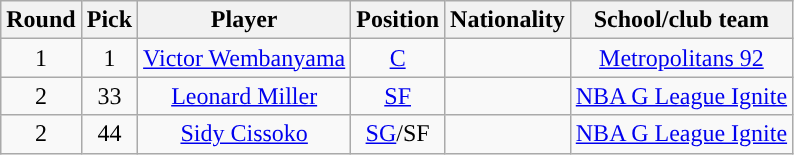<table class="wikitable sortable sortable"  style="text-align: center">
<tr>
<th>Round</th>
<th>Pick</th>
<th>Player</th>
<th>Position</th>
<th>Nationality</th>
<th>School/club team</th>
</tr>
<tr style="text-align: center">
<td>1</td>
<td>1</td>
<td><a href='#'>Victor Wembanyama</a></td>
<td><a href='#'>C</a></td>
<td></td>
<td><a href='#'>Metropolitans 92</a> </td>
</tr>
<tr style="text-align: center">
<td>2</td>
<td>33</td>
<td><a href='#'>Leonard Miller</a></td>
<td><a href='#'>SF</a></td>
<td></td>
<td><a href='#'>NBA G League Ignite</a> </td>
</tr>
<tr style="text-align: center">
<td>2</td>
<td>44</td>
<td><a href='#'>Sidy Cissoko</a></td>
<td><a href='#'>SG</a>/SF</td>
<td></td>
<td><a href='#'>NBA G League Ignite</a> </td>
</tr>
</table>
